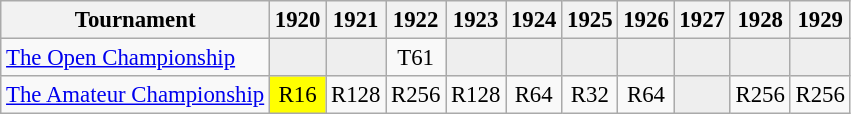<table class="wikitable" style="font-size:95%;text-align:center;">
<tr>
<th>Tournament</th>
<th>1920</th>
<th>1921</th>
<th>1922</th>
<th>1923</th>
<th>1924</th>
<th>1925</th>
<th>1926</th>
<th>1927</th>
<th>1928</th>
<th>1929</th>
</tr>
<tr>
<td align=left><a href='#'>The Open Championship</a></td>
<td style="background:#eeeeee;"></td>
<td style="background:#eeeeee;"></td>
<td>T61</td>
<td style="background:#eeeeee;"></td>
<td style="background:#eeeeee;"></td>
<td style="background:#eeeeee;"></td>
<td style="background:#eeeeee;"></td>
<td style="background:#eeeeee;"></td>
<td style="background:#eeeeee;"></td>
<td style="background:#eeeeee;"></td>
</tr>
<tr>
<td align=left><a href='#'>The Amateur Championship</a></td>
<td style="background:yellow;">R16</td>
<td>R128</td>
<td>R256</td>
<td>R128</td>
<td>R64</td>
<td>R32</td>
<td>R64</td>
<td style="background:#eeeeee;"></td>
<td>R256</td>
<td>R256</td>
</tr>
</table>
